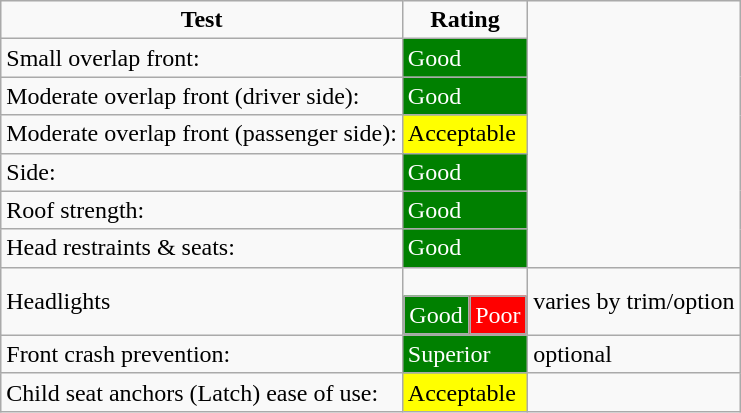<table class="wikitable">
<tr>
<td style="text-align:center;"><strong>Test</strong></td>
<td style="text-align:center;"><strong>Rating</strong></td>
</tr>
<tr>
<td>Small overlap front:</td>
<td style="color:white;background: green">Good</td>
</tr>
<tr>
<td>Moderate overlap front (driver side):</td>
<td style="color:white;background: green">Good</td>
</tr>
<tr>
<td>Moderate overlap front (passenger side):</td>
<td style="background: yellow">Acceptable</td>
</tr>
<tr>
<td>Side:</td>
<td style="color:white;background: green">Good</td>
</tr>
<tr>
<td>Roof strength:</td>
<td style="color:white;background: green">Good</td>
</tr>
<tr>
<td>Head restraints & seats:</td>
<td style="color:white;background: green">Good</td>
</tr>
<tr>
<td>Headlights</td>
<td style="margin:0;padding:0"><br><table border=0 cellspacing=0>
<tr>
<td style="color:white;background: green">Good</td>
<td style="color:white;background: red">Poor</td>
</tr>
</table>
</td>
<td>varies by trim/option</td>
</tr>
<tr>
<td>Front crash prevention:</td>
<td style="color:white;background: green">Superior</td>
<td>optional</td>
</tr>
<tr>
<td>Child seat anchors (Latch) ease of use:</td>
<td style="background: yellow">Acceptable</td>
</tr>
</table>
